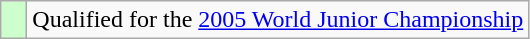<table class="wikitable" style="text-align: left;">
<tr>
<td width=10px bgcolor=#ccffcc></td>
<td>Qualified for the <a href='#'>2005 World Junior Championship</a></td>
</tr>
</table>
